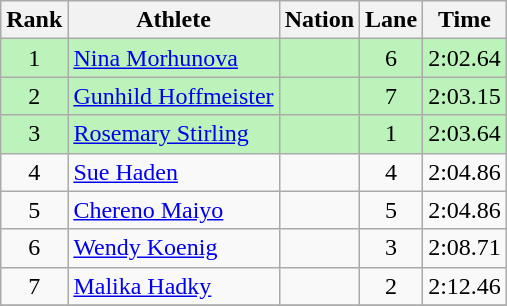<table class="wikitable sortable" style="text-align:center">
<tr>
<th>Rank</th>
<th>Athlete</th>
<th>Nation</th>
<th>Lane</th>
<th>Time</th>
</tr>
<tr bgcolor=bbf3bb>
<td>1</td>
<td align=left><a href='#'>Nina Morhunova</a></td>
<td align=left></td>
<td>6</td>
<td>2:02.64</td>
</tr>
<tr bgcolor=bbf3bb>
<td>2</td>
<td align=left><a href='#'>Gunhild Hoffmeister</a></td>
<td align=left></td>
<td>7</td>
<td>2:03.15</td>
</tr>
<tr bgcolor=bbf3bb>
<td>3</td>
<td align=left><a href='#'>Rosemary Stirling</a></td>
<td align=left></td>
<td>1</td>
<td>2:03.64</td>
</tr>
<tr>
<td>4</td>
<td align=left><a href='#'>Sue Haden</a></td>
<td align=left></td>
<td>4</td>
<td>2:04.86</td>
</tr>
<tr>
<td>5</td>
<td align=left><a href='#'>Chereno Maiyo</a></td>
<td align=left></td>
<td>5</td>
<td>2:04.86</td>
</tr>
<tr>
<td>6</td>
<td align=left><a href='#'>Wendy Koenig</a></td>
<td align=left></td>
<td>3</td>
<td>2:08.71</td>
</tr>
<tr>
<td>7</td>
<td align=left><a href='#'>Malika Hadky</a></td>
<td align=left></td>
<td>2</td>
<td>2:12.46</td>
</tr>
<tr>
</tr>
</table>
